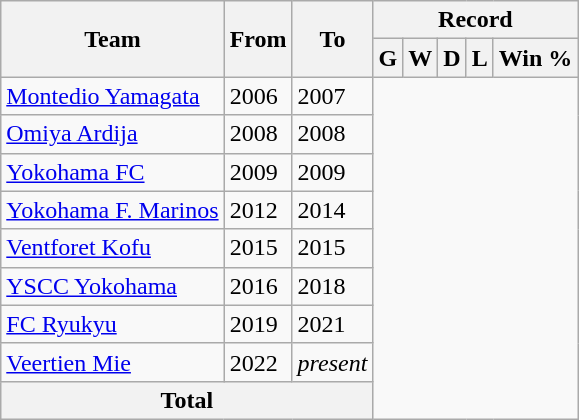<table class="wikitable" style="text-align: center">
<tr>
<th rowspan="2">Team</th>
<th rowspan="2">From</th>
<th rowspan="2">To</th>
<th colspan="5">Record</th>
</tr>
<tr>
<th>G</th>
<th>W</th>
<th>D</th>
<th>L</th>
<th>Win %</th>
</tr>
<tr>
<td align="left"><a href='#'>Montedio Yamagata</a></td>
<td align="left">2006</td>
<td align="left">2007<br></td>
</tr>
<tr>
<td align="left"><a href='#'>Omiya Ardija</a></td>
<td align="left">2008</td>
<td align="left">2008<br></td>
</tr>
<tr>
<td align="left"><a href='#'>Yokohama FC</a></td>
<td align="left">2009</td>
<td align="left">2009<br></td>
</tr>
<tr>
<td align="left"><a href='#'>Yokohama F. Marinos</a></td>
<td align="left">2012</td>
<td align="left">2014<br></td>
</tr>
<tr>
<td align="left"><a href='#'>Ventforet Kofu</a></td>
<td align="left">2015</td>
<td align="left">2015<br></td>
</tr>
<tr>
<td align="left"><a href='#'>YSCC Yokohama</a></td>
<td align="left">2016</td>
<td align="left">2018<br></td>
</tr>
<tr>
<td align="left"><a href='#'>FC Ryukyu</a></td>
<td align="left">2019</td>
<td align="left">2021<br></td>
</tr>
<tr>
<td align="left"><a href='#'>Veertien Mie</a></td>
<td align="left">2022</td>
<td align="left"><em>present</em><br></td>
</tr>
<tr>
<th colspan="3">Total<br></th>
</tr>
</table>
